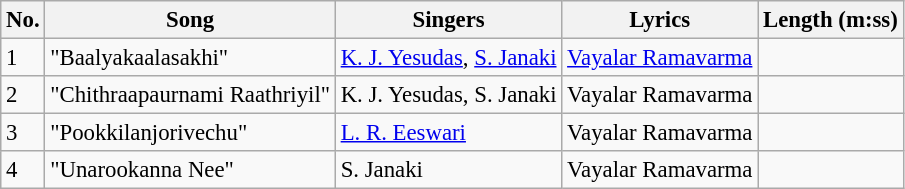<table class="wikitable" style="font-size:95%;">
<tr>
<th>No.</th>
<th>Song</th>
<th>Singers</th>
<th>Lyrics</th>
<th>Length (m:ss)</th>
</tr>
<tr>
<td>1</td>
<td>"Baalyakaalasakhi"</td>
<td><a href='#'>K. J. Yesudas</a>, <a href='#'>S. Janaki</a></td>
<td><a href='#'>Vayalar Ramavarma</a></td>
<td></td>
</tr>
<tr>
<td>2</td>
<td>"Chithraapaurnami Raathriyil"</td>
<td>K. J. Yesudas, S. Janaki</td>
<td>Vayalar Ramavarma</td>
<td></td>
</tr>
<tr>
<td>3</td>
<td>"Pookkilanjorivechu"</td>
<td><a href='#'>L. R. Eeswari</a></td>
<td>Vayalar Ramavarma</td>
<td></td>
</tr>
<tr>
<td>4</td>
<td>"Unarookanna Nee"</td>
<td>S. Janaki</td>
<td>Vayalar Ramavarma</td>
<td></td>
</tr>
</table>
